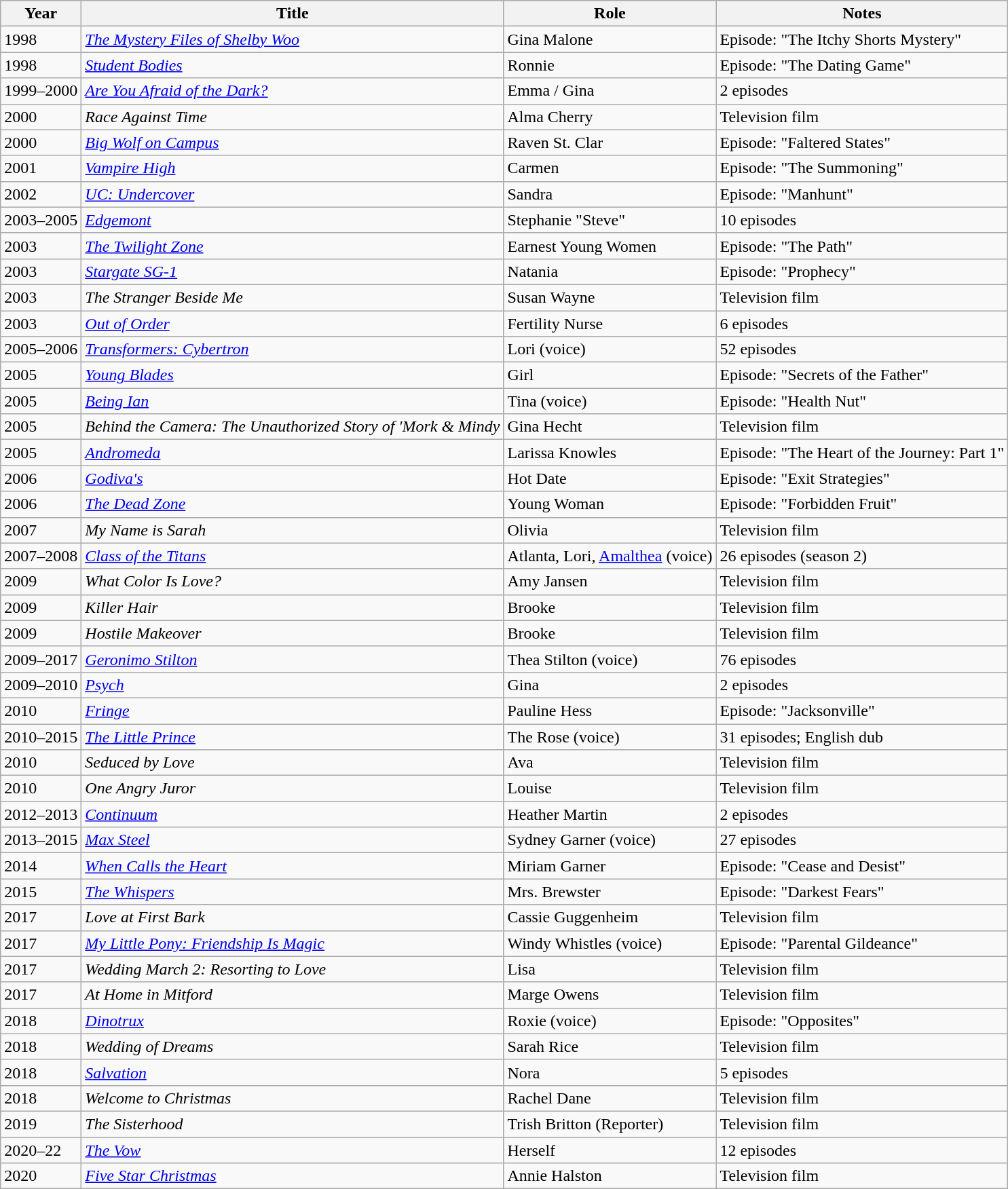<table class="wikitable sortable">
<tr>
<th>Year</th>
<th>Title</th>
<th>Role</th>
<th class="unsortable">Notes</th>
</tr>
<tr>
<td>1998</td>
<td data-sort-value="Mystery Files of Shelby Woo, The"><em><a href='#'>The Mystery Files of Shelby Woo</a></em></td>
<td>Gina Malone</td>
<td>Episode: "The Itchy Shorts Mystery"</td>
</tr>
<tr>
<td>1998</td>
<td><em><a href='#'>Student Bodies</a></em></td>
<td>Ronnie</td>
<td>Episode: "The Dating Game"</td>
</tr>
<tr>
<td>1999–2000</td>
<td><em><a href='#'>Are You Afraid of the Dark?</a></em></td>
<td>Emma / Gina</td>
<td>2 episodes</td>
</tr>
<tr>
<td>2000</td>
<td><em>Race Against Time</em></td>
<td>Alma Cherry</td>
<td>Television film</td>
</tr>
<tr>
<td>2000</td>
<td><em><a href='#'>Big Wolf on Campus</a></em></td>
<td>Raven St. Clar</td>
<td>Episode: "Faltered States"</td>
</tr>
<tr>
<td>2001</td>
<td><em><a href='#'>Vampire High</a></em></td>
<td>Carmen</td>
<td>Episode: "The Summoning"</td>
</tr>
<tr>
<td>2002</td>
<td><em><a href='#'>UC: Undercover</a></em></td>
<td>Sandra</td>
<td>Episode: "Manhunt"</td>
</tr>
<tr>
<td>2003–2005</td>
<td><em><a href='#'>Edgemont</a></em></td>
<td>Stephanie "Steve"</td>
<td>10 episodes</td>
</tr>
<tr>
<td>2003</td>
<td data-sort-value="Twilight Zone, The"><em><a href='#'>The Twilight Zone</a></em></td>
<td>Earnest Young Women</td>
<td>Episode: "The Path"</td>
</tr>
<tr>
<td>2003</td>
<td><em><a href='#'>Stargate SG-1</a></em></td>
<td>Natania</td>
<td>Episode: "Prophecy"</td>
</tr>
<tr>
<td>2003</td>
<td data-sort-value="Stranger Beside Me, The"><em>The Stranger Beside Me</em></td>
<td>Susan Wayne</td>
<td>Television film</td>
</tr>
<tr>
<td>2003</td>
<td><em><a href='#'>Out of Order</a></em></td>
<td>Fertility Nurse</td>
<td>6 episodes</td>
</tr>
<tr>
<td>2005–2006</td>
<td><em><a href='#'>Transformers: Cybertron</a></em></td>
<td>Lori (voice)</td>
<td>52 episodes</td>
</tr>
<tr>
<td>2005</td>
<td><em><a href='#'>Young Blades</a></em></td>
<td>Girl</td>
<td>Episode: "Secrets of the Father"</td>
</tr>
<tr>
<td>2005</td>
<td><em><a href='#'>Being Ian</a></em></td>
<td>Tina (voice)</td>
<td>Episode: "Health Nut"</td>
</tr>
<tr>
<td>2005</td>
<td><em>Behind the Camera: The Unauthorized Story of 'Mork & Mindy</em></td>
<td>Gina Hecht</td>
<td>Television film</td>
</tr>
<tr>
<td>2005</td>
<td><em><a href='#'>Andromeda</a></em></td>
<td>Larissa Knowles</td>
<td>Episode: "The Heart of the Journey: Part 1"</td>
</tr>
<tr>
<td>2006</td>
<td><em><a href='#'>Godiva's</a></em></td>
<td>Hot Date</td>
<td>Episode: "Exit Strategies"</td>
</tr>
<tr>
<td>2006</td>
<td data-sort-value="Dead Zone, The"><em><a href='#'>The Dead Zone</a></em></td>
<td>Young Woman</td>
<td>Episode: "Forbidden Fruit"</td>
</tr>
<tr>
<td>2007</td>
<td><em>My Name is Sarah</em></td>
<td>Olivia</td>
<td>Television film</td>
</tr>
<tr>
<td>2007–2008</td>
<td><em><a href='#'>Class of the Titans</a></em></td>
<td>Atlanta, Lori, <a href='#'>Amalthea</a> (voice)</td>
<td>26 episodes (season 2)</td>
</tr>
<tr>
<td>2009</td>
<td><em>What Color Is Love?</em></td>
<td>Amy Jansen</td>
<td>Television film</td>
</tr>
<tr>
<td>2009</td>
<td><em>Killer Hair</em></td>
<td>Brooke</td>
<td>Television film</td>
</tr>
<tr>
<td>2009</td>
<td><em>Hostile Makeover</em></td>
<td>Brooke</td>
<td>Television film</td>
</tr>
<tr>
<td>2009–2017</td>
<td><em><a href='#'>Geronimo Stilton</a></em></td>
<td>Thea Stilton (voice)</td>
<td>76 episodes</td>
</tr>
<tr>
<td>2009–2010</td>
<td><em><a href='#'>Psych</a></em></td>
<td>Gina</td>
<td>2 episodes</td>
</tr>
<tr>
<td>2010</td>
<td><em><a href='#'>Fringe</a></em></td>
<td>Pauline Hess</td>
<td>Episode: "Jacksonville"</td>
</tr>
<tr>
<td>2010–2015</td>
<td data-sort-value="Little Prince, The"><em><a href='#'>The Little Prince</a></em></td>
<td>The Rose (voice)</td>
<td>31 episodes; English dub</td>
</tr>
<tr>
<td>2010</td>
<td><em>Seduced by Love</em></td>
<td>Ava</td>
<td>Television film</td>
</tr>
<tr>
<td>2010</td>
<td><em>One Angry Juror</em></td>
<td>Louise</td>
<td>Television film</td>
</tr>
<tr>
<td>2012–2013</td>
<td><em><a href='#'>Continuum</a></em></td>
<td>Heather Martin</td>
<td>2 episodes</td>
</tr>
<tr>
<td>2013–2015</td>
<td><em><a href='#'>Max Steel</a></em></td>
<td>Sydney Garner (voice)</td>
<td>27 episodes</td>
</tr>
<tr>
<td>2014</td>
<td><em><a href='#'>When Calls the Heart</a></em></td>
<td>Miriam Garner</td>
<td>Episode: "Cease and Desist"</td>
</tr>
<tr>
<td>2015</td>
<td data-sort-value="Whispers, The"><em><a href='#'>The Whispers</a></em></td>
<td>Mrs. Brewster</td>
<td>Episode: "Darkest Fears"</td>
</tr>
<tr>
<td>2017</td>
<td><em>Love at First Bark</em></td>
<td>Cassie Guggenheim</td>
<td>Television film</td>
</tr>
<tr>
<td>2017</td>
<td><em><a href='#'>My Little Pony: Friendship Is Magic</a></em></td>
<td>Windy Whistles (voice)</td>
<td>Episode: "Parental Gildeance"</td>
</tr>
<tr>
<td>2017</td>
<td><em>Wedding March 2: Resorting to Love</em></td>
<td>Lisa</td>
<td>Television film</td>
</tr>
<tr>
<td>2017</td>
<td><em>At Home in Mitford</em></td>
<td>Marge Owens</td>
<td>Television film</td>
</tr>
<tr>
<td>2018</td>
<td><em><a href='#'>Dinotrux</a></em></td>
<td>Roxie (voice)</td>
<td>Episode: "Opposites"</td>
</tr>
<tr>
<td>2018</td>
<td><em>Wedding of Dreams</em></td>
<td>Sarah Rice</td>
<td>Television film</td>
</tr>
<tr>
<td>2018</td>
<td><em><a href='#'>Salvation</a></em></td>
<td>Nora</td>
<td>5 episodes</td>
</tr>
<tr>
<td>2018</td>
<td><em>Welcome to Christmas</em></td>
<td>Rachel Dane</td>
<td>Television film</td>
</tr>
<tr>
<td>2019</td>
<td data-sort-value="Sisterhood, The"><em>The Sisterhood</em></td>
<td>Trish Britton (Reporter)</td>
<td>Television film</td>
</tr>
<tr>
<td>2020–22</td>
<td data-sort-value="Vow, The"><em><a href='#'>The Vow</a></em></td>
<td>Herself</td>
<td>12 episodes</td>
</tr>
<tr>
<td>2020</td>
<td><em><a href='#'>Five Star Christmas</a></em></td>
<td>Annie Halston</td>
<td>Television film</td>
</tr>
</table>
